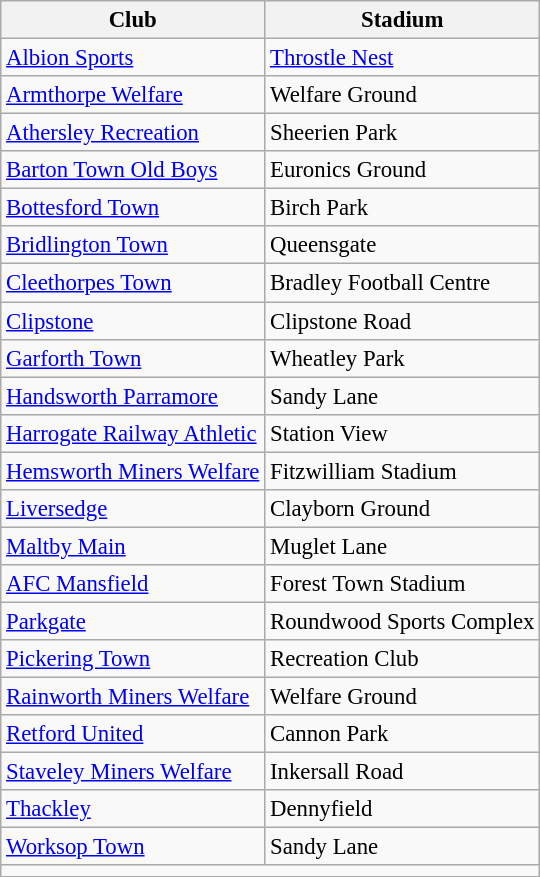<table class="wikitable sortable" style="font-size:95%">
<tr>
<th>Club</th>
<th>Stadium</th>
</tr>
<tr>
<td><a href='#'>Albion Sports</a></td>
<td><a href='#'>Throstle Nest</a></td>
</tr>
<tr>
<td><a href='#'>Armthorpe Welfare</a></td>
<td>Welfare Ground</td>
</tr>
<tr>
<td><a href='#'>Athersley Recreation</a></td>
<td>Sheerien Park</td>
</tr>
<tr>
<td><a href='#'>Barton Town Old Boys</a></td>
<td>Euronics Ground</td>
</tr>
<tr>
<td><a href='#'>Bottesford Town</a></td>
<td>Birch Park</td>
</tr>
<tr>
<td><a href='#'>Bridlington Town</a></td>
<td>Queensgate</td>
</tr>
<tr>
<td><a href='#'>Cleethorpes Town</a></td>
<td>Bradley Football Centre</td>
</tr>
<tr>
<td><a href='#'>Clipstone</a></td>
<td>Clipstone Road</td>
</tr>
<tr>
<td><a href='#'>Garforth Town</a></td>
<td>Wheatley Park</td>
</tr>
<tr>
<td><a href='#'>Handsworth Parramore</a></td>
<td>Sandy Lane</td>
</tr>
<tr>
<td><a href='#'>Harrogate Railway Athletic</a></td>
<td>Station View</td>
</tr>
<tr>
<td><a href='#'>Hemsworth Miners Welfare</a></td>
<td>Fitzwilliam Stadium</td>
</tr>
<tr>
<td><a href='#'>Liversedge</a></td>
<td>Clayborn Ground</td>
</tr>
<tr>
<td><a href='#'>Maltby Main</a></td>
<td>Muglet Lane</td>
</tr>
<tr>
<td><a href='#'>AFC Mansfield</a></td>
<td>Forest Town Stadium</td>
</tr>
<tr>
<td><a href='#'>Parkgate</a></td>
<td>Roundwood Sports Complex</td>
</tr>
<tr>
<td><a href='#'>Pickering Town</a></td>
<td>Recreation Club</td>
</tr>
<tr>
<td><a href='#'>Rainworth Miners Welfare</a></td>
<td>Welfare Ground</td>
</tr>
<tr>
<td><a href='#'>Retford United</a></td>
<td>Cannon Park</td>
</tr>
<tr>
<td><a href='#'>Staveley Miners Welfare</a></td>
<td>Inkersall Road</td>
</tr>
<tr>
<td><a href='#'>Thackley</a></td>
<td>Dennyfield</td>
</tr>
<tr>
<td><a href='#'>Worksop Town</a></td>
<td>Sandy Lane</td>
</tr>
<tr>
<td colspan=2></td>
</tr>
</table>
